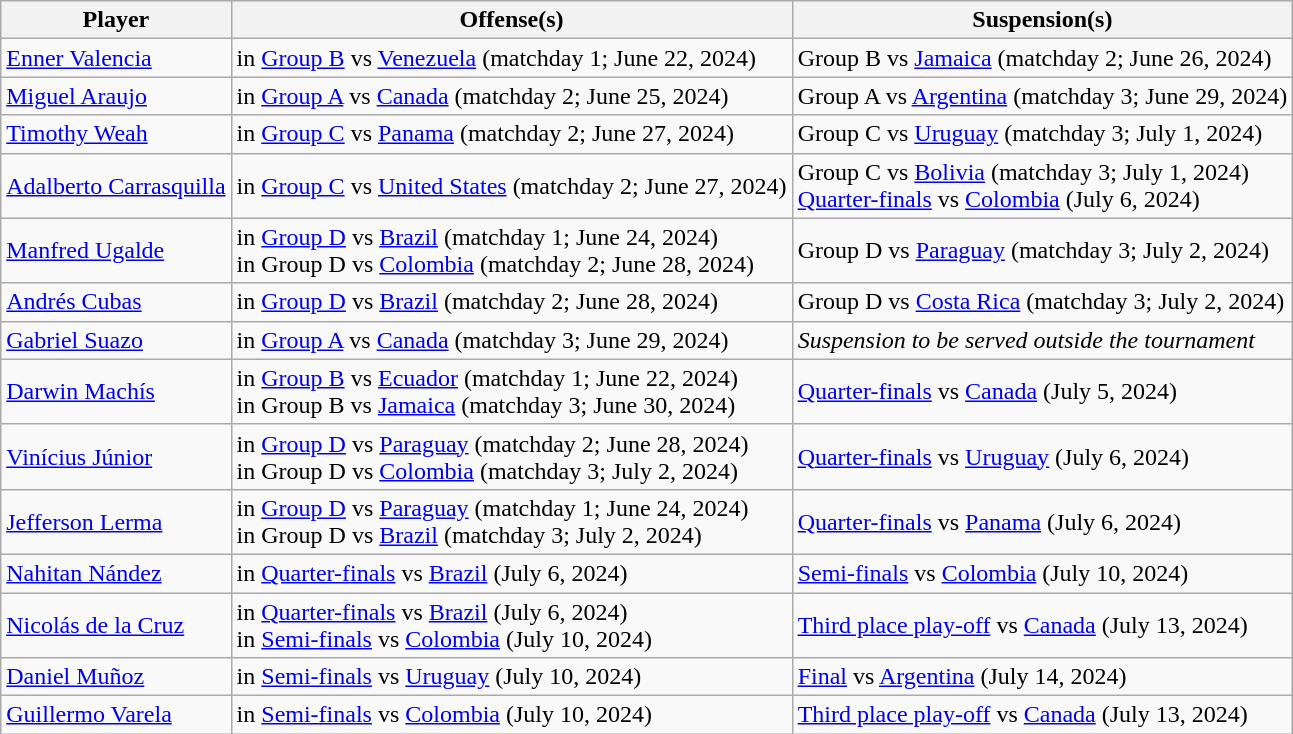<table class="wikitable sortable">
<tr>
<th>Player</th>
<th>Offense(s)</th>
<th>Suspension(s)</th>
</tr>
<tr>
<td> <a href='#'>Enner Valencia</a></td>
<td> in <a href='#'>Group B</a> vs <a href='#'>Venezuela</a> (matchday 1; June 22, 2024)</td>
<td>Group B vs <a href='#'>Jamaica</a> (matchday 2; June 26, 2024)</td>
</tr>
<tr>
<td> <a href='#'>Miguel Araujo</a></td>
<td> in <a href='#'>Group A</a> vs <a href='#'>Canada</a> (matchday 2; June 25, 2024)</td>
<td>Group A vs <a href='#'>Argentina</a> (matchday 3; June 29, 2024)</td>
</tr>
<tr>
<td> <a href='#'>Timothy Weah</a></td>
<td> in <a href='#'>Group C</a> vs <a href='#'>Panama</a> (matchday 2; June 27, 2024)</td>
<td>Group C vs <a href='#'>Uruguay</a> (matchday 3; July 1, 2024)</td>
</tr>
<tr>
<td> <a href='#'>Adalberto Carrasquilla</a></td>
<td> in <a href='#'>Group C</a> vs <a href='#'>United States</a> (matchday 2; June 27, 2024)</td>
<td>Group C vs <a href='#'>Bolivia</a> (matchday 3; July 1, 2024)<br><a href='#'>Quarter-finals</a> vs <a href='#'> Colombia</a> (July 6, 2024)</td>
</tr>
<tr>
<td> <a href='#'>Manfred Ugalde</a></td>
<td> in <a href='#'>Group D</a> vs <a href='#'>Brazil</a> (matchday 1; June 24, 2024)<br> in Group D vs <a href='#'>Colombia</a> (matchday 2; June 28, 2024)</td>
<td>Group D vs <a href='#'>Paraguay</a> (matchday 3; July 2, 2024)</td>
</tr>
<tr>
<td> <a href='#'>Andrés Cubas</a></td>
<td> in <a href='#'>Group D</a> vs <a href='#'>Brazil</a> (matchday 2; June 28, 2024)</td>
<td>Group D vs <a href='#'>Costa Rica</a> (matchday 3; July 2, 2024)</td>
</tr>
<tr>
<td> <a href='#'>Gabriel Suazo</a></td>
<td> in <a href='#'>Group A</a>  vs <a href='#'>Canada</a> (matchday 3; June 29, 2024)</td>
<td><em>Suspension to be served outside the tournament</em></td>
</tr>
<tr>
<td> <a href='#'>Darwin Machís</a></td>
<td> in <a href='#'>Group B</a>  vs <a href='#'>Ecuador</a> (matchday 1; June 22, 2024)<br> in Group B vs <a href='#'>Jamaica</a> (matchday 3; June 30, 2024)</td>
<td><a href='#'>Quarter-finals</a> vs <a href='#'>Canada</a> (July 5, 2024)</td>
</tr>
<tr>
<td> <a href='#'>Vinícius Júnior</a></td>
<td> in <a href='#'>Group D</a>  vs <a href='#'>Paraguay</a> (matchday 2; June 28, 2024)<br> in Group D vs <a href='#'> Colombia</a> (matchday 3; July 2, 2024)</td>
<td><a href='#'>Quarter-finals</a> vs <a href='#'>Uruguay</a> (July 6, 2024)</td>
</tr>
<tr>
<td> <a href='#'>Jefferson Lerma</a></td>
<td> in <a href='#'>Group D</a>  vs <a href='#'>Paraguay</a> (matchday 1; June 24, 2024)<br> in Group D vs <a href='#'>Brazil</a> (matchday 3; July 2, 2024)</td>
<td><a href='#'>Quarter-finals</a> vs <a href='#'>Panama</a> (July 6, 2024)</td>
</tr>
<tr>
<td> <a href='#'>Nahitan Nández</a></td>
<td> in <a href='#'>Quarter-finals</a> vs <a href='#'>Brazil</a> (July 6, 2024)</td>
<td><a href='#'>Semi-finals</a> vs <a href='#'>Colombia</a> (July 10, 2024)</td>
</tr>
<tr>
<td> <a href='#'>Nicolás de la Cruz</a></td>
<td> in <a href='#'>Quarter-finals</a> vs <a href='#'> Brazil</a> (July 6, 2024)<br> in <a href='#'>Semi-finals</a> vs <a href='#'>Colombia</a> (July 10, 2024)</td>
<td><a href='#'>Third place play-off</a> vs <a href='#'>Canada</a> (July 13, 2024)</td>
</tr>
<tr>
<td> <a href='#'>Daniel Muñoz</a></td>
<td> in <a href='#'>Semi-finals</a> vs <a href='#'>Uruguay</a> (July 10, 2024)</td>
<td><a href='#'>Final</a> vs <a href='#'>Argentina</a> (July 14, 2024)</td>
</tr>
<tr>
<td> <a href='#'>Guillermo Varela</a></td>
<td> in <a href='#'>Semi-finals</a> vs <a href='#'>Colombia</a> (July 10, 2024)</td>
<td><a href='#'>Third place play-off</a> vs <a href='#'>Canada</a> (July 13, 2024)</td>
</tr>
</table>
